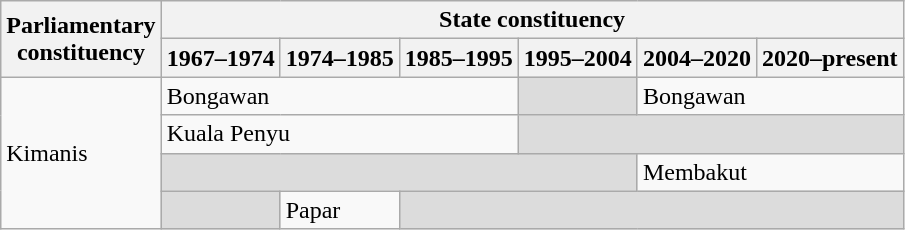<table class=wikitable>
<tr>
<th rowspan=2>Parliamentary<br>constituency</th>
<th colspan=6>State constituency</th>
</tr>
<tr>
<th>1967–1974</th>
<th>1974–1985</th>
<th>1985–1995</th>
<th>1995–2004</th>
<th>2004–2020</th>
<th>2020–present</th>
</tr>
<tr>
<td rowspan=4>Kimanis</td>
<td colspan=3>Bongawan</td>
<td bgcolor=dcdcdc></td>
<td colspan=2>Bongawan</td>
</tr>
<tr>
<td colspan=3>Kuala Penyu</td>
<td colspan="3" bgcolor="dcdcdc"></td>
</tr>
<tr>
<td colspan=4 bgcolor=dcdcdc></td>
<td colspan=2>Membakut</td>
</tr>
<tr>
<td bgcolor=dcdcdc></td>
<td>Papar</td>
<td colspan=4 bgcolor=dcdcdc></td>
</tr>
</table>
